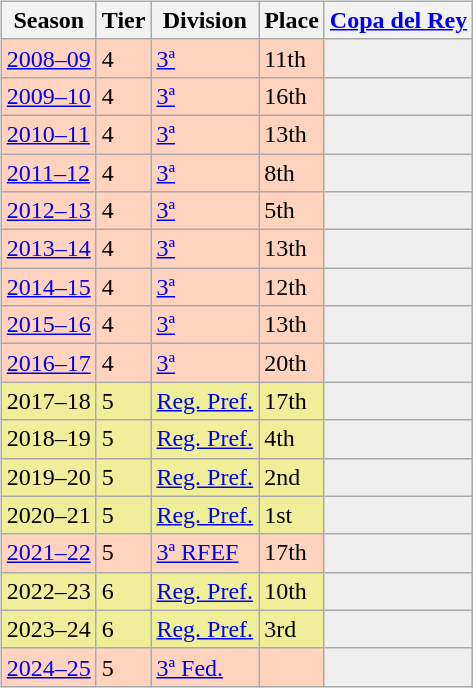<table>
<tr>
<td valign="top" width=49%><br><table class="wikitable">
<tr style="background:#f0f6fa;">
<th>Season</th>
<th>Tier</th>
<th>Division</th>
<th>Place</th>
<th><a href='#'>Copa del Rey</a></th>
</tr>
<tr>
<td style="background:#FFD3BD;"><a href='#'>2008–09</a></td>
<td style="background:#FFD3BD;">4</td>
<td style="background:#FFD3BD;"><a href='#'>3ª</a></td>
<td style="background:#FFD3BD;">11th</td>
<td style="background:#efefef;"></td>
</tr>
<tr>
<td style="background:#FFD3BD;"><a href='#'>2009–10</a></td>
<td style="background:#FFD3BD;">4</td>
<td style="background:#FFD3BD;"><a href='#'>3ª</a></td>
<td style="background:#FFD3BD;">16th</td>
<td style="background:#efefef;"></td>
</tr>
<tr>
<td style="background:#FFD3BD;"><a href='#'>2010–11</a></td>
<td style="background:#FFD3BD;">4</td>
<td style="background:#FFD3BD;"><a href='#'>3ª</a></td>
<td style="background:#FFD3BD;">13th</td>
<td style="background:#efefef;"></td>
</tr>
<tr>
<td style="background:#FFD3BD;"><a href='#'>2011–12</a></td>
<td style="background:#FFD3BD;">4</td>
<td style="background:#FFD3BD;"><a href='#'>3ª</a></td>
<td style="background:#FFD3BD;">8th</td>
<td style="background:#efefef;"></td>
</tr>
<tr>
<td style="background:#FFD3BD;"><a href='#'>2012–13</a></td>
<td style="background:#FFD3BD;">4</td>
<td style="background:#FFD3BD;"><a href='#'>3ª</a></td>
<td style="background:#FFD3BD;">5th</td>
<td style="background:#efefef;"></td>
</tr>
<tr>
<td style="background:#FFD3BD;"><a href='#'>2013–14</a></td>
<td style="background:#FFD3BD;">4</td>
<td style="background:#FFD3BD;"><a href='#'>3ª</a></td>
<td style="background:#FFD3BD;">13th</td>
<td style="background:#efefef;"></td>
</tr>
<tr>
<td style="background:#FFD3BD;"><a href='#'>2014–15</a></td>
<td style="background:#FFD3BD;">4</td>
<td style="background:#FFD3BD;"><a href='#'>3ª</a></td>
<td style="background:#FFD3BD;">12th</td>
<td style="background:#efefef;"></td>
</tr>
<tr>
<td style="background:#FFD3BD;"><a href='#'>2015–16</a></td>
<td style="background:#FFD3BD;">4</td>
<td style="background:#FFD3BD;"><a href='#'>3ª</a></td>
<td style="background:#FFD3BD;">13th</td>
<td style="background:#efefef;"></td>
</tr>
<tr>
<td style="background:#FFD3BD;"><a href='#'>2016–17</a></td>
<td style="background:#FFD3BD;">4</td>
<td style="background:#FFD3BD;"><a href='#'>3ª</a></td>
<td style="background:#FFD3BD;">20th</td>
<td style="background:#efefef;"></td>
</tr>
<tr>
<td style="background:#EFEF99;">2017–18</td>
<td style="background:#EFEF99;">5</td>
<td style="background:#EFEF99;"><a href='#'>Reg. Pref.</a></td>
<td style="background:#EFEF99;">17th</td>
<th style="background:#efefef;"></th>
</tr>
<tr>
<td style="background:#EFEF99;">2018–19</td>
<td style="background:#EFEF99;">5</td>
<td style="background:#EFEF99;"><a href='#'>Reg. Pref.</a></td>
<td style="background:#EFEF99;">4th</td>
<th style="background:#efefef;"></th>
</tr>
<tr>
<td style="background:#EFEF99;">2019–20</td>
<td style="background:#EFEF99;">5</td>
<td style="background:#EFEF99;"><a href='#'>Reg. Pref.</a></td>
<td style="background:#EFEF99;">2nd</td>
<th style="background:#efefef;"></th>
</tr>
<tr>
<td style="background:#EFEF99;">2020–21</td>
<td style="background:#EFEF99;">5</td>
<td style="background:#EFEF99;"><a href='#'>Reg. Pref.</a></td>
<td style="background:#EFEF99;">1st</td>
<th style="background:#efefef;"></th>
</tr>
<tr>
<td style="background:#FFD3BD;"><a href='#'>2021–22</a></td>
<td style="background:#FFD3BD;">5</td>
<td style="background:#FFD3BD;"><a href='#'>3ª RFEF</a></td>
<td style="background:#FFD3BD;">17th</td>
<td style="background:#efefef;"></td>
</tr>
<tr>
<td style="background:#EFEF99;">2022–23</td>
<td style="background:#EFEF99;">6</td>
<td style="background:#EFEF99;"><a href='#'>Reg. Pref.</a></td>
<td style="background:#EFEF99;">10th</td>
<th style="background:#efefef;"></th>
</tr>
<tr>
<td style="background:#EFEF99;">2023–24</td>
<td style="background:#EFEF99;">6</td>
<td style="background:#EFEF99;"><a href='#'>Reg. Pref.</a></td>
<td style="background:#EFEF99;">3rd</td>
<th style="background:#efefef;"></th>
</tr>
<tr>
<td style="background:#FFD3BD;"><a href='#'>2024–25</a></td>
<td style="background:#FFD3BD;">5</td>
<td style="background:#FFD3BD;"><a href='#'>3ª Fed.</a></td>
<td style="background:#FFD3BD;"></td>
<td style="background:#efefef;"></td>
</tr>
</table>
</td>
</tr>
</table>
